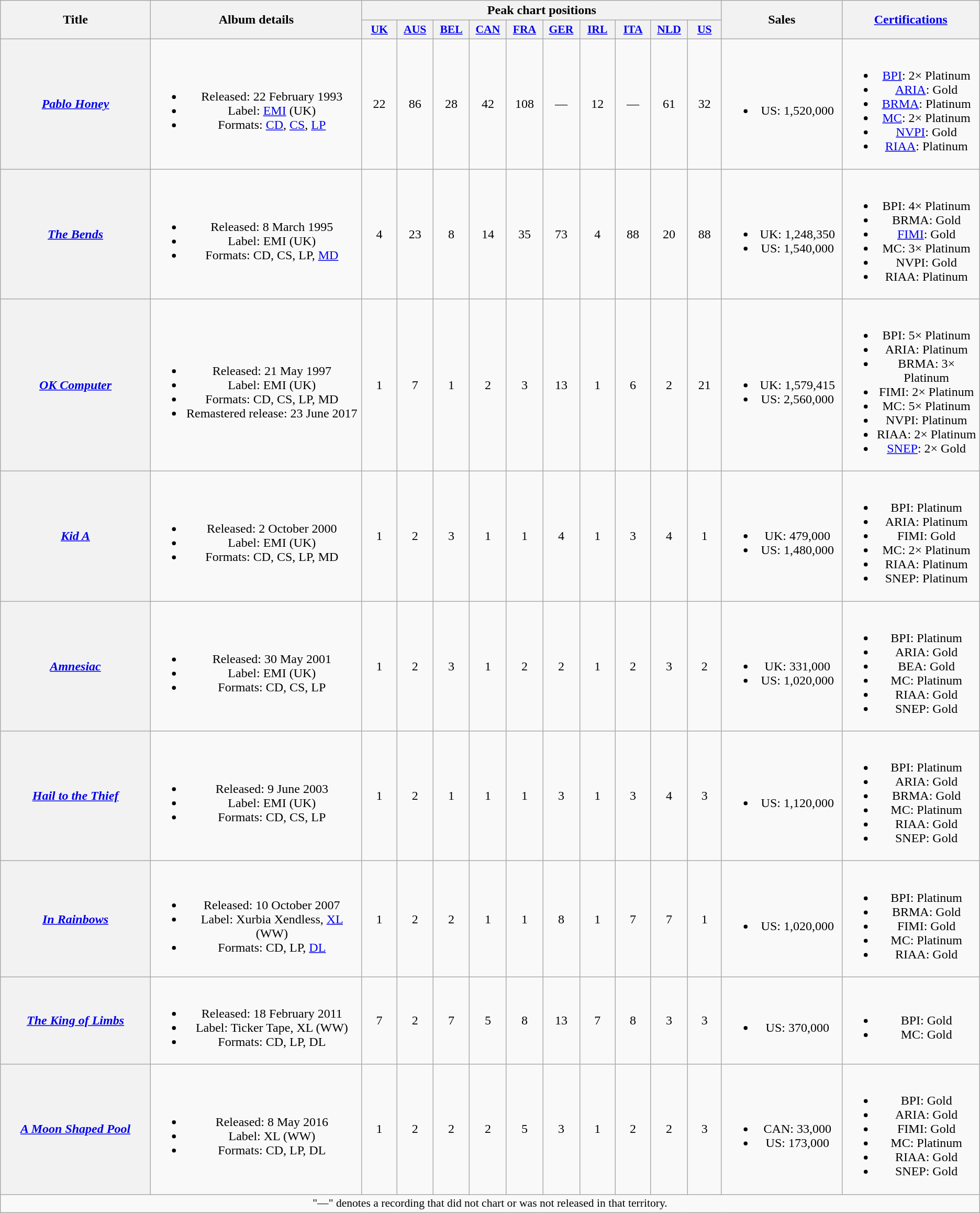<table class="wikitable plainrowheaders" style="text-align:center;">
<tr>
<th scope="col" rowspan="2" style="width:14em;">Title</th>
<th scope="col" rowspan="2" style="width:19.5em;">Album details</th>
<th scope="col" colspan="10">Peak chart positions</th>
<th scope="col" rowspan="2" style="width:10em;">Sales</th>
<th scope="col" rowspan="2" style="width:12em;"><a href='#'>Certifications</a></th>
</tr>
<tr>
<th scope="col" style="width:3em;font-size:90%;"><a href='#'>UK</a><br></th>
<th scope="col" style="width:3em;font-size:90%;"><a href='#'>AUS</a><br></th>
<th scope="col" style="width:3em;font-size:90%;"><a href='#'>BEL</a><br></th>
<th scope="col" style="width:3em;font-size:90%;"><a href='#'>CAN</a><br></th>
<th scope="col" style="width:3em;font-size:90%;"><a href='#'>FRA</a><br></th>
<th scope="col" style="width:3em;font-size:90%;"><a href='#'>GER</a><br></th>
<th scope="col" style="width:3em;font-size:90%;"><a href='#'>IRL</a><br></th>
<th scope="col" style="width:3em;font-size:90%;"><a href='#'>ITA</a><br></th>
<th scope="col" style="width:3em;font-size:90%;"><a href='#'>NLD</a><br></th>
<th scope="col" style="width:3em;font-size:90%;"><a href='#'>US</a><br></th>
</tr>
<tr>
<th scope="row"><em><a href='#'>Pablo Honey</a></em></th>
<td><br><ul><li>Released: 22 February 1993</li><li>Label: <a href='#'>EMI</a> <span>(UK)</span></li><li>Formats: <a href='#'>CD</a>, <a href='#'>CS</a>, <a href='#'>LP</a></li></ul></td>
<td>22</td>
<td>86</td>
<td>28</td>
<td>42</td>
<td>108</td>
<td>—</td>
<td>12</td>
<td>—</td>
<td>61</td>
<td>32</td>
<td><br><ul><li>US: 1,520,000</li></ul></td>
<td><br><ul><li><a href='#'>BPI</a>: 2× Platinum</li><li><a href='#'>ARIA</a>: Gold</li><li><a href='#'>BRMA</a>: Platinum</li><li><a href='#'>MC</a>: 2× Platinum</li><li><a href='#'>NVPI</a>: Gold</li><li><a href='#'>RIAA</a>: Platinum</li></ul></td>
</tr>
<tr>
<th scope="row"><em><a href='#'>The Bends</a></em></th>
<td><br><ul><li>Released: 8 March 1995</li><li>Label: EMI <span>(UK)</span></li><li>Formats: CD, CS, LP, <a href='#'>MD</a></li></ul></td>
<td>4</td>
<td>23</td>
<td>8</td>
<td>14</td>
<td>35</td>
<td>73</td>
<td>4</td>
<td>88</td>
<td>20</td>
<td>88</td>
<td><br><ul><li>UK: 1,248,350</li><li>US: 1,540,000</li></ul></td>
<td><br><ul><li>BPI: 4× Platinum</li><li>BRMA: Gold</li><li><a href='#'>FIMI</a>: Gold</li><li>MC: 3× Platinum</li><li>NVPI: Gold</li><li>RIAA: Platinum</li></ul></td>
</tr>
<tr>
<th scope="row"><em><a href='#'>OK Computer</a></em></th>
<td><br><ul><li>Released: 21 May 1997</li><li>Label: EMI <span>(UK)</span></li><li>Formats: CD, CS, LP, MD</li><li>Remastered release: 23 June 2017</li></ul></td>
<td>1</td>
<td>7</td>
<td>1</td>
<td>2</td>
<td>3</td>
<td>13</td>
<td>1</td>
<td>6</td>
<td>2</td>
<td>21</td>
<td><br><ul><li>UK: 1,579,415</li><li>US: 2,560,000</li></ul></td>
<td><br><ul><li>BPI: 5× Platinum</li><li>ARIA: Platinum</li><li>BRMA: 3× Platinum</li><li>FIMI: 2× Platinum</li><li>MC: 5× Platinum</li><li>NVPI: Platinum</li><li>RIAA: 2× Platinum</li><li><a href='#'>SNEP</a>: 2× Gold</li></ul></td>
</tr>
<tr>
<th scope="row"><em><a href='#'>Kid A</a></em></th>
<td><br><ul><li>Released: 2 October 2000</li><li>Label: EMI <span>(UK)</span></li><li>Formats: CD, CS, LP, MD</li></ul></td>
<td>1</td>
<td>2</td>
<td>3</td>
<td>1</td>
<td>1</td>
<td>4</td>
<td>1</td>
<td>3</td>
<td>4</td>
<td>1</td>
<td><br><ul><li>UK: 479,000</li><li>US: 1,480,000</li></ul></td>
<td><br><ul><li>BPI: Platinum</li><li>ARIA: Platinum</li><li>FIMI: Gold</li><li>MC: 2× Platinum</li><li>RIAA: Platinum</li><li>SNEP: Platinum</li></ul></td>
</tr>
<tr>
<th scope="row"><em><a href='#'>Amnesiac</a></em></th>
<td><br><ul><li>Released: 30 May 2001</li><li>Label: EMI <span>(UK)</span></li><li>Formats: CD, CS, LP</li></ul></td>
<td>1</td>
<td>2</td>
<td>3</td>
<td>1</td>
<td>2</td>
<td>2</td>
<td>1</td>
<td>2</td>
<td>3</td>
<td>2</td>
<td><br><ul><li>UK: 331,000</li><li>US: 1,020,000</li></ul></td>
<td><br><ul><li>BPI: Platinum</li><li>ARIA: Gold</li><li>BEA: Gold</li><li>MC: Platinum</li><li>RIAA: Gold</li><li>SNEP: Gold</li></ul></td>
</tr>
<tr>
<th scope="row"><em><a href='#'>Hail to the Thief</a></em></th>
<td><br><ul><li>Released: 9 June 2003</li><li>Label: EMI <span>(UK)</span></li><li>Formats: CD, CS, LP</li></ul></td>
<td>1</td>
<td>2</td>
<td>1</td>
<td>1</td>
<td>1</td>
<td>3</td>
<td>1</td>
<td>3</td>
<td>4</td>
<td>3</td>
<td><br><ul><li>US: 1,120,000</li></ul></td>
<td><br><ul><li>BPI: Platinum</li><li>ARIA: Gold</li><li>BRMA: Gold</li><li>MC: Platinum</li><li>RIAA: Gold</li><li>SNEP: Gold</li></ul></td>
</tr>
<tr>
<th scope="row"><em><a href='#'>In Rainbows</a></em></th>
<td><br><ul><li>Released: 10 October 2007</li><li>Label: Xurbia Xendless, <a href='#'>XL</a> <span>(WW)</span></li><li>Formats: CD, LP, <a href='#'>DL</a></li></ul></td>
<td>1</td>
<td>2</td>
<td>2</td>
<td>1</td>
<td>1</td>
<td>8</td>
<td>1</td>
<td>7</td>
<td>7</td>
<td>1</td>
<td><br><ul><li>US: 1,020,000</li></ul></td>
<td><br><ul><li>BPI: Platinum</li><li>BRMA: Gold</li><li>FIMI: Gold</li><li>MC: Platinum</li><li>RIAA: Gold</li></ul></td>
</tr>
<tr>
<th scope="row"><em><a href='#'>The King of Limbs</a></em></th>
<td><br><ul><li>Released: 18 February 2011</li><li>Label: Ticker Tape, XL <span>(WW)</span></li><li>Formats: CD, LP, DL</li></ul></td>
<td>7</td>
<td>2</td>
<td>7</td>
<td>5</td>
<td>8</td>
<td>13</td>
<td>7</td>
<td>8</td>
<td>3</td>
<td>3</td>
<td><br><ul><li>US: 370,000</li></ul></td>
<td><br><ul><li>BPI: Gold</li><li>MC: Gold</li></ul></td>
</tr>
<tr>
<th scope="row"><em><a href='#'>A Moon Shaped Pool</a></em></th>
<td><br><ul><li>Released: 8 May 2016</li><li>Label: XL <span>(WW)</span></li><li>Formats: CD, LP, DL</li></ul></td>
<td>1</td>
<td>2</td>
<td>2</td>
<td>2</td>
<td>5</td>
<td>3</td>
<td>1</td>
<td>2</td>
<td>2</td>
<td>3</td>
<td><br><ul><li>CAN: 33,000</li><li>US: 173,000</li></ul></td>
<td><br><ul><li>BPI: Gold</li><li>ARIA: Gold</li><li>FIMI: Gold</li><li>MC: Platinum</li><li>RIAA: Gold</li><li>SNEP: Gold</li></ul></td>
</tr>
<tr>
<td colspan="14" style="font-size:90%">"—" denotes a recording that did not chart or was not released in that territory.</td>
</tr>
</table>
